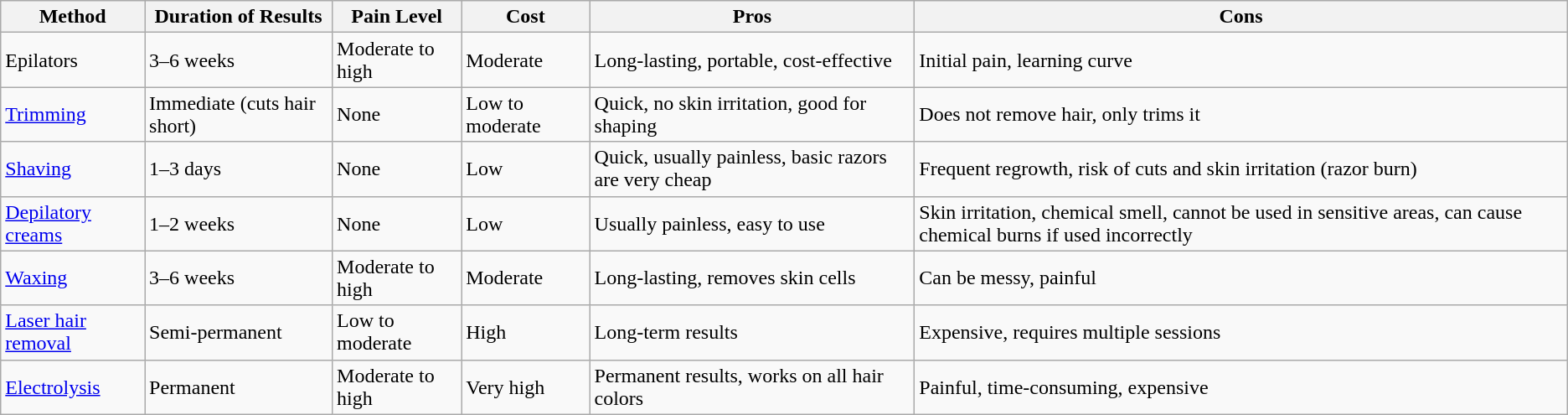<table class="wikitable">
<tr>
<th>Method</th>
<th>Duration of Results</th>
<th>Pain Level</th>
<th>Cost</th>
<th>Pros</th>
<th>Cons</th>
</tr>
<tr>
<td>Epilators</td>
<td>3–6 weeks</td>
<td>Moderate to high</td>
<td>Moderate</td>
<td>Long-lasting, portable, cost-effective</td>
<td>Initial pain, learning curve</td>
</tr>
<tr>
<td><a href='#'>Trimming</a></td>
<td>Immediate (cuts hair short)</td>
<td>None</td>
<td>Low to moderate</td>
<td>Quick, no skin irritation, good for shaping</td>
<td>Does not remove hair, only trims it</td>
</tr>
<tr>
<td><a href='#'>Shaving</a></td>
<td>1–3 days</td>
<td>None</td>
<td>Low</td>
<td>Quick, usually painless, basic razors are very cheap</td>
<td>Frequent regrowth, risk of cuts and skin irritation (razor burn)</td>
</tr>
<tr>
<td><a href='#'>Depilatory creams</a></td>
<td>1–2 weeks</td>
<td>None</td>
<td>Low</td>
<td>Usually painless, easy to use</td>
<td>Skin irritation, chemical smell, cannot be used in sensitive areas, can cause chemical burns if used incorrectly</td>
</tr>
<tr>
<td><a href='#'>Waxing</a></td>
<td>3–6 weeks</td>
<td>Moderate to high</td>
<td>Moderate</td>
<td>Long-lasting, removes skin cells</td>
<td>Can be messy, painful</td>
</tr>
<tr>
<td><a href='#'>Laser hair removal</a></td>
<td>Semi-permanent</td>
<td>Low to moderate</td>
<td>High</td>
<td>Long-term results</td>
<td>Expensive, requires multiple sessions</td>
</tr>
<tr>
<td><a href='#'>Electrolysis</a></td>
<td>Permanent</td>
<td>Moderate to high</td>
<td>Very high</td>
<td>Permanent results, works on all hair colors</td>
<td>Painful, time-consuming, expensive</td>
</tr>
</table>
